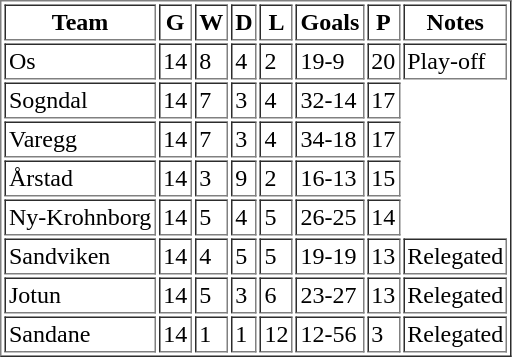<table border="1" cellpadding="2">
<tr>
<th>Team</th>
<th>G</th>
<th>W</th>
<th>D</th>
<th>L</th>
<th>Goals</th>
<th>P</th>
<th>Notes</th>
</tr>
<tr>
<td>Os</td>
<td>14</td>
<td>8</td>
<td>4</td>
<td>2</td>
<td>19-9</td>
<td>20</td>
<td>Play-off</td>
</tr>
<tr>
<td>Sogndal</td>
<td>14</td>
<td>7</td>
<td>3</td>
<td>4</td>
<td>32-14</td>
<td>17</td>
</tr>
<tr>
<td>Varegg</td>
<td>14</td>
<td>7</td>
<td>3</td>
<td>4</td>
<td>34-18</td>
<td>17</td>
</tr>
<tr>
<td>Årstad</td>
<td>14</td>
<td>3</td>
<td>9</td>
<td>2</td>
<td>16-13</td>
<td>15</td>
</tr>
<tr>
<td>Ny-Krohnborg</td>
<td>14</td>
<td>5</td>
<td>4</td>
<td>5</td>
<td>26-25</td>
<td>14</td>
</tr>
<tr>
<td>Sandviken</td>
<td>14</td>
<td>4</td>
<td>5</td>
<td>5</td>
<td>19-19</td>
<td>13</td>
<td>Relegated</td>
</tr>
<tr>
<td>Jotun</td>
<td>14</td>
<td>5</td>
<td>3</td>
<td>6</td>
<td>23-27</td>
<td>13</td>
<td>Relegated</td>
</tr>
<tr>
<td>Sandane</td>
<td>14</td>
<td>1</td>
<td>1</td>
<td>12</td>
<td>12-56</td>
<td>3</td>
<td>Relegated</td>
</tr>
</table>
